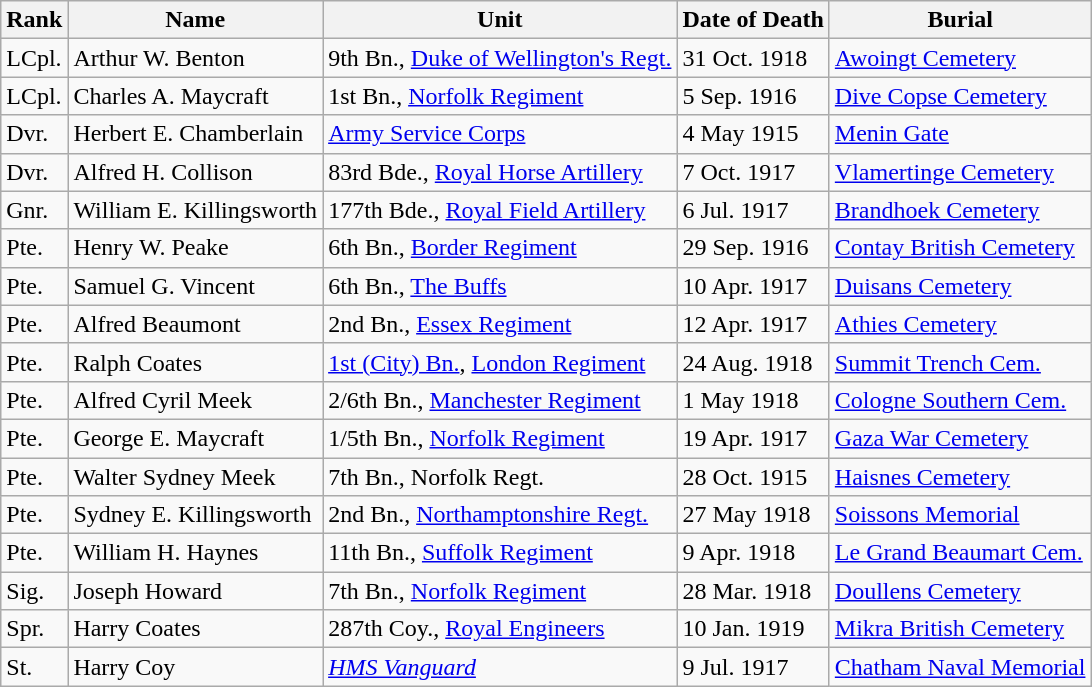<table class="wikitable">
<tr>
<th>Rank</th>
<th>Name</th>
<th>Unit</th>
<th>Date of Death</th>
<th>Burial</th>
</tr>
<tr>
<td>LCpl.</td>
<td>Arthur W. Benton</td>
<td>9th Bn., <a href='#'>Duke of Wellington's Regt.</a></td>
<td>31 Oct. 1918</td>
<td><a href='#'>Awoingt Cemetery</a></td>
</tr>
<tr>
<td>LCpl.</td>
<td>Charles A. Maycraft</td>
<td>1st Bn., <a href='#'>Norfolk Regiment</a></td>
<td>5 Sep. 1916</td>
<td><a href='#'>Dive Copse Cemetery</a></td>
</tr>
<tr>
<td>Dvr.</td>
<td>Herbert E. Chamberlain</td>
<td><a href='#'>Army Service Corps</a></td>
<td>4 May 1915</td>
<td><a href='#'>Menin Gate</a></td>
</tr>
<tr>
<td>Dvr.</td>
<td>Alfred H. Collison</td>
<td>83rd Bde., <a href='#'>Royal Horse Artillery</a></td>
<td>7 Oct. 1917</td>
<td><a href='#'>Vlamertinge Cemetery</a></td>
</tr>
<tr>
<td>Gnr.</td>
<td>William E. Killingsworth</td>
<td>177th Bde., <a href='#'>Royal Field Artillery</a></td>
<td>6 Jul. 1917</td>
<td><a href='#'>Brandhoek Cemetery</a></td>
</tr>
<tr>
<td>Pte.</td>
<td>Henry W. Peake</td>
<td>6th Bn., <a href='#'>Border Regiment</a></td>
<td>29 Sep. 1916</td>
<td><a href='#'>Contay British Cemetery</a></td>
</tr>
<tr>
<td>Pte.</td>
<td>Samuel G. Vincent</td>
<td>6th Bn., <a href='#'>The Buffs</a></td>
<td>10 Apr. 1917</td>
<td><a href='#'>Duisans Cemetery</a></td>
</tr>
<tr>
<td>Pte.</td>
<td>Alfred Beaumont</td>
<td>2nd Bn., <a href='#'>Essex Regiment</a></td>
<td>12 Apr. 1917</td>
<td><a href='#'>Athies Cemetery</a></td>
</tr>
<tr>
<td>Pte.</td>
<td>Ralph Coates</td>
<td><a href='#'>1st (City) Bn.</a>, <a href='#'>London Regiment</a></td>
<td>24 Aug. 1918</td>
<td><a href='#'>Summit Trench Cem.</a></td>
</tr>
<tr>
<td>Pte.</td>
<td>Alfred Cyril Meek</td>
<td>2/6th Bn., <a href='#'>Manchester Regiment</a></td>
<td>1 May 1918</td>
<td><a href='#'>Cologne Southern Cem.</a></td>
</tr>
<tr>
<td>Pte.</td>
<td>George E. Maycraft</td>
<td>1/5th Bn., <a href='#'>Norfolk Regiment</a></td>
<td>19 Apr. 1917</td>
<td><a href='#'>Gaza War Cemetery</a></td>
</tr>
<tr>
<td>Pte.</td>
<td>Walter Sydney Meek</td>
<td>7th Bn., Norfolk Regt.</td>
<td>28 Oct. 1915</td>
<td><a href='#'>Haisnes Cemetery</a></td>
</tr>
<tr>
<td>Pte.</td>
<td>Sydney E. Killingsworth</td>
<td>2nd Bn., <a href='#'>Northamptonshire Regt.</a></td>
<td>27 May 1918</td>
<td><a href='#'>Soissons Memorial</a></td>
</tr>
<tr>
<td>Pte.</td>
<td>William H. Haynes</td>
<td>11th Bn., <a href='#'>Suffolk Regiment</a></td>
<td>9 Apr. 1918</td>
<td><a href='#'>Le Grand Beaumart Cem.</a></td>
</tr>
<tr>
<td>Sig.</td>
<td>Joseph Howard</td>
<td>7th Bn., <a href='#'>Norfolk Regiment</a></td>
<td>28 Mar. 1918</td>
<td><a href='#'>Doullens Cemetery</a></td>
</tr>
<tr>
<td>Spr.</td>
<td>Harry Coates</td>
<td>287th Coy., <a href='#'>Royal Engineers</a></td>
<td>10 Jan. 1919</td>
<td><a href='#'>Mikra British Cemetery</a></td>
</tr>
<tr>
<td>St.</td>
<td>Harry Coy</td>
<td><a href='#'><em>HMS Vanguard</em></a></td>
<td>9 Jul. 1917</td>
<td><a href='#'>Chatham Naval Memorial</a></td>
</tr>
</table>
